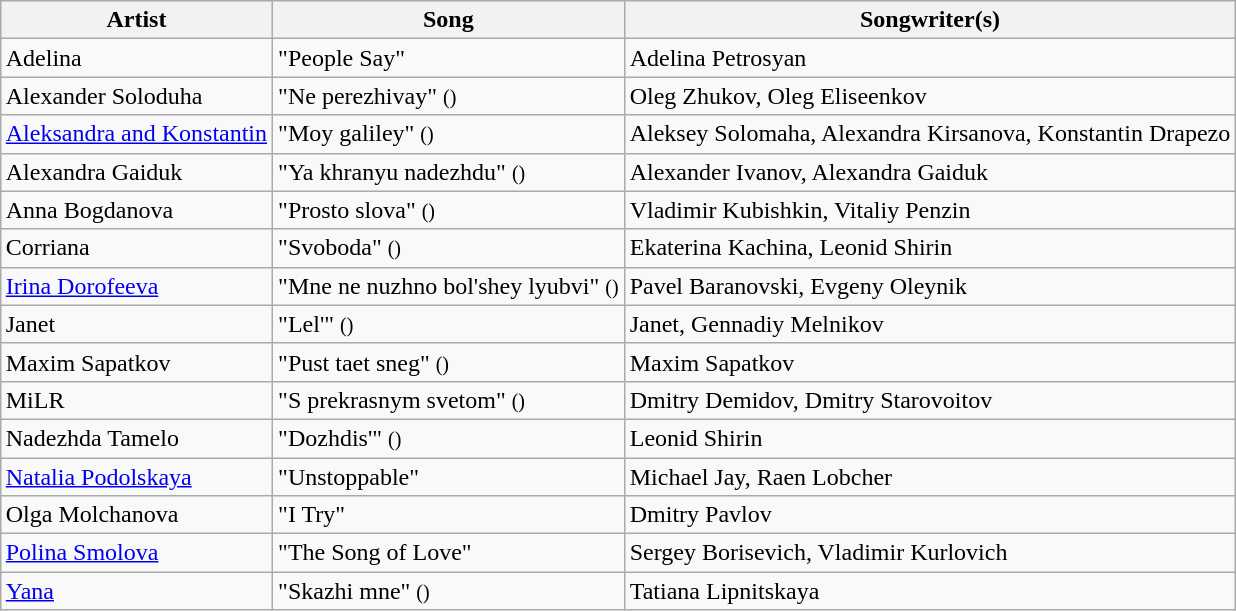<table class="sortable wikitable" style="margin: 1em auto 1em auto; text-align:left;">
<tr>
<th>Artist</th>
<th>Song</th>
<th>Songwriter(s)</th>
</tr>
<tr>
<td>Adelina</td>
<td>"People Say"</td>
<td>Adelina Petrosyan</td>
</tr>
<tr>
<td>Alexander Soloduha</td>
<td>"Ne perezhivay" <small>()</small></td>
<td>Oleg Zhukov, Oleg Eliseenkov</td>
</tr>
<tr>
<td><a href='#'>Aleksandra and Konstantin</a></td>
<td>"Moy galiley" <small>()</small></td>
<td>Aleksey Solomaha, Alexandra Kirsanova, Konstantin Drapezo</td>
</tr>
<tr>
<td>Alexandra Gaiduk</td>
<td>"Ya khranyu nadezhdu" <small>()</small></td>
<td>Alexander Ivanov, Alexandra Gaiduk</td>
</tr>
<tr>
<td>Anna Bogdanova</td>
<td>"Prosto slova" <small>()</small></td>
<td>Vladimir Kubishkin, Vitaliy Penzin</td>
</tr>
<tr>
<td>Corriana</td>
<td>"Svoboda" <small>()</small></td>
<td>Ekaterina Kachina, Leonid Shirin</td>
</tr>
<tr>
<td><a href='#'>Irina Dorofeeva</a></td>
<td>"Mne ne nuzhno bol'shey lyubvi" <small>()</small></td>
<td>Pavel Baranovski, Evgeny Oleynik</td>
</tr>
<tr>
<td>Janet</td>
<td>"Lel'" <small>()</small></td>
<td>Janet, Gennadiy Melnikov</td>
</tr>
<tr>
<td>Maxim Sapatkov</td>
<td>"Pust taet sneg" <small>()</small></td>
<td>Maxim Sapatkov</td>
</tr>
<tr>
<td>MiLR</td>
<td>"S prekrasnym svetom" <small>()</small></td>
<td>Dmitry Demidov, Dmitry Starovoitov</td>
</tr>
<tr>
<td>Nadezhda Tamelo</td>
<td>"Dozhdis'" <small>()</small></td>
<td>Leonid Shirin</td>
</tr>
<tr>
<td><a href='#'>Natalia Podolskaya</a></td>
<td>"Unstoppable"</td>
<td>Michael Jay, Raen Lobcher</td>
</tr>
<tr>
<td>Olga Molchanova</td>
<td>"I Try"</td>
<td>Dmitry Pavlov</td>
</tr>
<tr>
<td><a href='#'>Polina Smolova</a></td>
<td>"The Song of Love"</td>
<td>Sergey Borisevich, Vladimir Kurlovich</td>
</tr>
<tr>
<td><a href='#'>Yana</a></td>
<td>"Skazhi mne" <small>()</small></td>
<td>Tatiana Lipnitskaya</td>
</tr>
</table>
